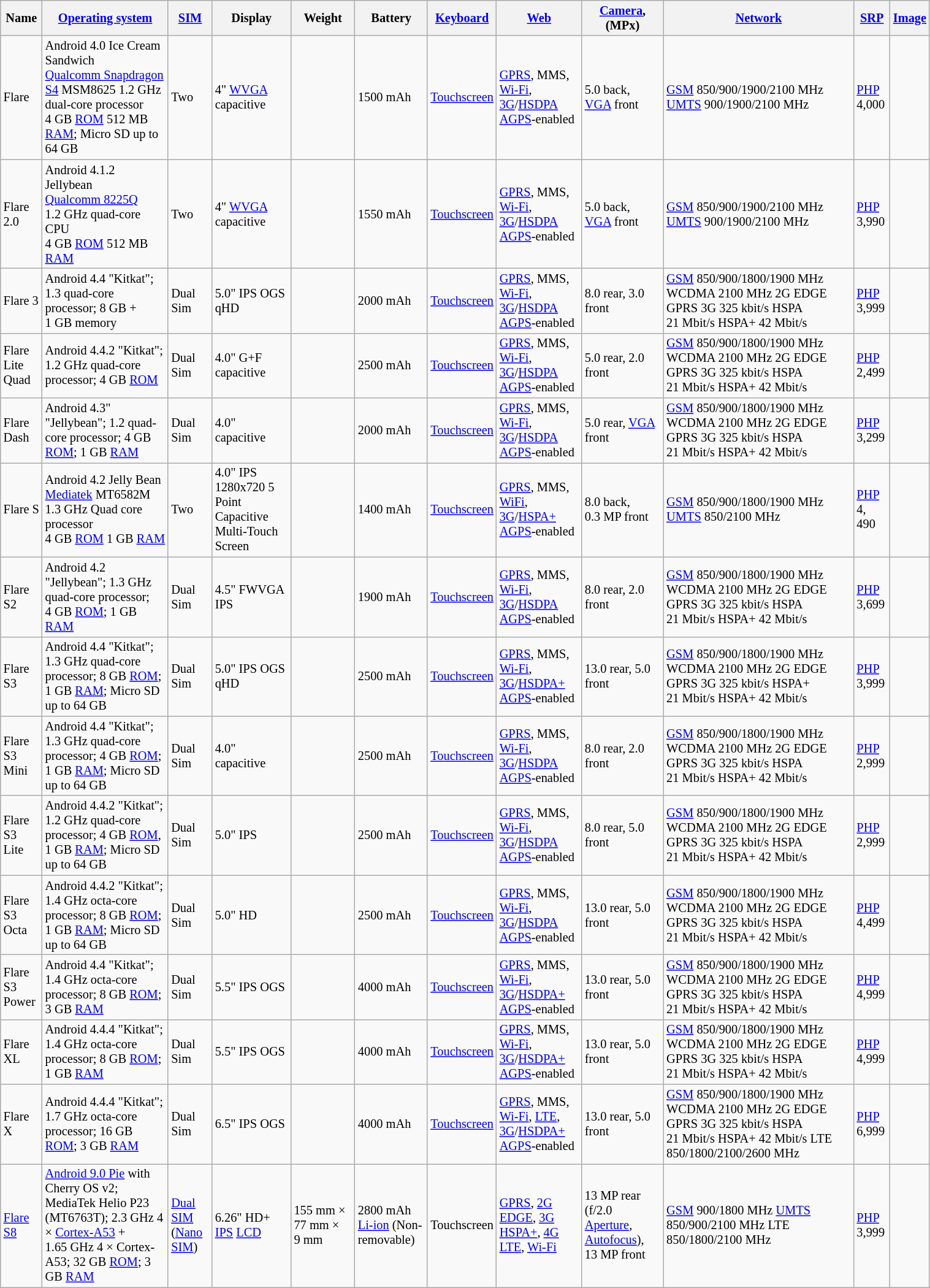<table class="wikitable sortable" style="width:80%; font-size:85%;">
<tr>
<th>Name</th>
<th><a href='#'>Operating system</a></th>
<th><a href='#'>SIM</a></th>
<th>Display</th>
<th>Weight</th>
<th>Battery</th>
<th><a href='#'>Keyboard</a></th>
<th><a href='#'>Web</a></th>
<th><a href='#'>Camera</a>, (MPx)</th>
<th><a href='#'>Network</a></th>
<th><a href='#'>SRP</a></th>
<th><a href='#'>Image</a></th>
</tr>
<tr>
<td>Flare</td>
<td>Android 4.0 Ice Cream Sandwich<br><a href='#'>Qualcomm Snapdragon S4</a> MSM8625 1.2 GHz dual-core processor<br>4 GB <a href='#'>ROM</a> 512 MB <a href='#'>RAM</a>; Micro SD up to 64 GB</td>
<td> Two</td>
<td> 4" <a href='#'>WVGA</a> capacitive</td>
<td></td>
<td> 1500 mAh</td>
<td> <a href='#'>Touchscreen</a></td>
<td> <a href='#'>GPRS</a>, MMS, <a href='#'>Wi-Fi</a>, <a href='#'>3G</a>/<a href='#'>HSDPA</a><br><a href='#'>AGPS</a>-enabled</td>
<td> 5.0 back,<br><a href='#'>VGA</a> front</td>
<td> <a href='#'>GSM</a> 850/900/1900/2100 MHz<br><a href='#'>UMTS</a> 900/1900/2100 MHz</td>
<td> <a href='#'>PHP</a> 4,000</td>
<td></td>
</tr>
<tr>
<td>Flare 2.0</td>
<td>Android 4.1.2 Jellybean<br><a href='#'>Qualcomm 8225Q</a> 1.2 GHz quad-core CPU <br>4 GB <a href='#'>ROM</a> 512 MB <a href='#'>RAM</a></td>
<td> Two</td>
<td> 4" <a href='#'>WVGA</a> capacitive</td>
<td></td>
<td> 1550 mAh</td>
<td> <a href='#'>Touchscreen</a></td>
<td> <a href='#'>GPRS</a>, MMS, <a href='#'>Wi-Fi</a>, <a href='#'>3G</a>/<a href='#'>HSDPA</a><br><a href='#'>AGPS</a>-enabled</td>
<td> 5.0 back,<br><a href='#'>VGA</a> front</td>
<td> <a href='#'>GSM</a> 850/900/1900/2100 MHz<br><a href='#'>UMTS</a> 900/1900/2100 MHz</td>
<td> <a href='#'>PHP</a> 3,990</td>
<td></td>
</tr>
<tr>
<td> Flare 3 </td>
<td>Android 4.4 "Kitkat"; 1.3 quad-core processor; 8 GB + 1 GB memory</td>
<td> Dual Sim</td>
<td> 5.0" IPS OGS qHD</td>
<td></td>
<td> 2000 mAh</td>
<td> <a href='#'>Touchscreen</a></td>
<td> <a href='#'>GPRS</a>, MMS, <a href='#'>Wi-Fi</a>, <a href='#'>3G</a>/<a href='#'>HSDPA</a><br><a href='#'>AGPS</a>-enabled</td>
<td> 8.0 rear, 3.0 front</td>
<td> <a href='#'>GSM</a> 850/900/1800/1900 MHz WCDMA 2100 MHz 2G EDGE GPRS 3G 325 kbit/s HSPA 21 Mbit/s HSPA+ 42 Mbit/s</td>
<td> <a href='#'>PHP</a> 3,999</td>
<td></td>
</tr>
<tr>
<td> Flare Lite Quad </td>
<td>Android 4.4.2 "Kitkat"; 1.2 GHz quad-core processor; 4 GB <a href='#'>ROM</a></td>
<td> Dual Sim</td>
<td> 4.0" G+F capacitive</td>
<td></td>
<td> 2500 mAh</td>
<td> <a href='#'>Touchscreen</a></td>
<td> <a href='#'>GPRS</a>, MMS, <a href='#'>Wi-Fi</a>, <a href='#'>3G</a>/<a href='#'>HSDPA</a><br><a href='#'>AGPS</a>-enabled</td>
<td> 5.0 rear, 2.0 front</td>
<td> <a href='#'>GSM</a> 850/900/1800/1900 MHz WCDMA 2100 MHz 2G EDGE GPRS 3G 325 kbit/s HSPA 21 Mbit/s HSPA+ 42 Mbit/s</td>
<td> <a href='#'>PHP</a> 2,499</td>
<td></td>
</tr>
<tr>
<td> Flare Dash </td>
<td>Android 4.3" "Jellybean"; 1.2 quad-core processor; 4 GB <a href='#'>ROM</a>; 1 GB <a href='#'>RAM</a></td>
<td> Dual Sim</td>
<td> 4.0" capacitive</td>
<td></td>
<td> 2000 mAh</td>
<td> <a href='#'>Touchscreen</a></td>
<td> <a href='#'>GPRS</a>, MMS, <a href='#'>Wi-Fi</a>, <a href='#'>3G</a>/<a href='#'>HSDPA</a><br><a href='#'>AGPS</a>-enabled</td>
<td> 5.0 rear, <a href='#'>VGA</a> front</td>
<td> <a href='#'>GSM</a> 850/900/1800/1900 MHz WCDMA 2100 MHz 2G EDGE GPRS 3G 325 kbit/s HSPA 21 Mbit/s HSPA+ 42 Mbit/s</td>
<td> <a href='#'>PHP</a> 3,299</td>
<td></td>
</tr>
<tr>
<td>Flare S</td>
<td>Android 4.2 Jelly Bean<br><a href='#'>Mediatek</a> MT6582M 1.3 GHz Quad core processor<br>4 GB <a href='#'>ROM</a> 1 GB <a href='#'>RAM</a></td>
<td> Two</td>
<td> 4.0" IPS 1280x720 5 Point Capacitive Multi-Touch Screen</td>
<td></td>
<td> 1400 mAh</td>
<td> <a href='#'>Touchscreen</a></td>
<td> <a href='#'>GPRS</a>, MMS, <a href='#'>WiFi</a>, <a href='#'>3G</a>/<a href='#'>HSPA+</a><br><a href='#'>AGPS</a>-enabled</td>
<td> 8.0 back,<br>0.3 MP front</td>
<td><a href='#'>GSM</a> 850/900/1800/1900 MHz<br><a href='#'>UMTS</a> 850/2100 MHz</td>
<td> <a href='#'>PHP</a> 4, 490</td>
<td></td>
</tr>
<tr>
<td> Flare S2 </td>
<td>Android 4.2 "Jellybean"; 1.3 GHz quad-core processor; 4 GB <a href='#'>ROM</a>; 1 GB <a href='#'>RAM</a></td>
<td> Dual Sim</td>
<td> 4.5" FWVGA IPS</td>
<td></td>
<td> 1900 mAh</td>
<td> <a href='#'>Touchscreen</a></td>
<td> <a href='#'>GPRS</a>, MMS, <a href='#'>Wi-Fi</a>, <a href='#'>3G</a>/<a href='#'>HSDPA</a><br><a href='#'>AGPS</a>-enabled</td>
<td> 8.0 rear, 2.0 front</td>
<td> <a href='#'>GSM</a> 850/900/1800/1900 MHz WCDMA 2100 MHz 2G EDGE GPRS 3G 325 kbit/s HSPA 21 Mbit/s HSPA+ 42 Mbit/s</td>
<td> <a href='#'>PHP</a> 3,699</td>
<td></td>
</tr>
<tr>
<td> Flare S3 </td>
<td>Android 4.4 "Kitkat"; 1.3 GHz quad-core processor; 8 GB <a href='#'>ROM</a>; 1 GB <a href='#'>RAM</a>; Micro SD up to 64 GB</td>
<td> Dual Sim</td>
<td> 5.0" IPS OGS qHD</td>
<td></td>
<td> 2500 mAh</td>
<td> <a href='#'>Touchscreen</a></td>
<td> <a href='#'>GPRS</a>, MMS, <a href='#'>Wi-Fi</a>, <a href='#'>3G</a>/<a href='#'>HSDPA+</a><br><a href='#'>AGPS</a>-enabled</td>
<td> 13.0 rear, 5.0 front</td>
<td> <a href='#'>GSM</a> 850/900/1800/1900 MHz WCDMA 2100 MHz 2G EDGE GPRS 3G 325 kbit/s HSPA+ 21 Mbit/s HSPA+ 42 Mbit/s</td>
<td> <a href='#'>PHP</a> 3,999</td>
<td></td>
</tr>
<tr>
<td> Flare S3 Mini </td>
<td>Android 4.4 "Kitkat"; 1.3 GHz quad-core processor; 4 GB <a href='#'>ROM</a>; 1 GB <a href='#'>RAM</a>; Micro SD up to 64 GB</td>
<td> Dual Sim</td>
<td> 4.0" capacitive</td>
<td></td>
<td> 2500 mAh</td>
<td> <a href='#'>Touchscreen</a></td>
<td> <a href='#'>GPRS</a>, MMS, <a href='#'>Wi-Fi</a>, <a href='#'>3G</a>/<a href='#'>HSDPA</a><br><a href='#'>AGPS</a>-enabled</td>
<td> 8.0 rear, 2.0 front</td>
<td> <a href='#'>GSM</a> 850/900/1800/1900 MHz WCDMA 2100 MHz 2G EDGE GPRS 3G 325 kbit/s HSPA 21 Mbit/s HSPA+ 42 Mbit/s</td>
<td> <a href='#'>PHP</a> 2,999</td>
<td></td>
</tr>
<tr>
<td> Flare S3 Lite </td>
<td>Android 4.4.2 "Kitkat"; 1.2 GHz quad-core processor; 4 GB <a href='#'>ROM</a>, 1 GB <a href='#'>RAM</a>; Micro SD up to 64 GB</td>
<td> Dual Sim</td>
<td> 5.0" IPS</td>
<td></td>
<td> 2500 mAh</td>
<td> <a href='#'>Touchscreen</a></td>
<td> <a href='#'>GPRS</a>, MMS, <a href='#'>Wi-Fi</a>, <a href='#'>3G</a>/<a href='#'>HSDPA</a><br><a href='#'>AGPS</a>-enabled</td>
<td> 8.0 rear, 5.0 front</td>
<td> <a href='#'>GSM</a> 850/900/1800/1900 MHz WCDMA 2100 MHz 2G EDGE GPRS 3G 325 kbit/s HSPA 21 Mbit/s HSPA+ 42 Mbit/s</td>
<td> <a href='#'>PHP</a> 2,999</td>
<td></td>
</tr>
<tr>
<td> Flare S3 Octa </td>
<td>Android 4.4.2 "Kitkat"; 1.4 GHz octa-core processor; 8 GB <a href='#'>ROM</a>; 1 GB <a href='#'>RAM</a>; Micro SD up to 64 GB</td>
<td> Dual Sim</td>
<td> 5.0" HD</td>
<td></td>
<td> 2500 mAh</td>
<td> <a href='#'>Touchscreen</a></td>
<td> <a href='#'>GPRS</a>, MMS, <a href='#'>Wi-Fi</a>, <a href='#'>3G</a>/<a href='#'>HSDPA</a><br><a href='#'>AGPS</a>-enabled</td>
<td> 13.0 rear, 5.0 front</td>
<td> <a href='#'>GSM</a> 850/900/1800/1900 MHz WCDMA 2100 MHz 2G EDGE GPRS 3G 325 kbit/s HSPA 21 Mbit/s HSPA+ 42 Mbit/s</td>
<td> <a href='#'>PHP</a> 4,499</td>
<td></td>
</tr>
<tr>
<td> Flare S3 Power </td>
<td>Android 4.4 "Kitkat"; 1.4 GHz octa-core processor; 8 GB <a href='#'>ROM</a>; 3 GB <a href='#'>RAM</a></td>
<td> Dual Sim</td>
<td> 5.5" IPS OGS</td>
<td></td>
<td> 4000 mAh</td>
<td> <a href='#'>Touchscreen</a></td>
<td> <a href='#'>GPRS</a>, MMS, <a href='#'>Wi-Fi</a>, <a href='#'>3G</a>/<a href='#'>HSDPA+</a><br><a href='#'>AGPS</a>-enabled</td>
<td> 13.0 rear, 5.0 front</td>
<td> <a href='#'>GSM</a> 850/900/1800/1900 MHz WCDMA 2100 MHz 2G EDGE GPRS 3G 325 kbit/s HSPA 21 Mbit/s HSPA+ 42 Mbit/s</td>
<td> <a href='#'>PHP</a> 4,999</td>
<td></td>
</tr>
<tr>
<td> Flare XL </td>
<td>Android 4.4.4 "Kitkat"; 1.4 GHz octa-core processor; 8 GB <a href='#'>ROM</a>; 1 GB <a href='#'>RAM</a></td>
<td> Dual Sim</td>
<td> 5.5" IPS OGS</td>
<td></td>
<td> 4000 mAh</td>
<td> <a href='#'>Touchscreen</a></td>
<td> <a href='#'>GPRS</a>, MMS, <a href='#'>Wi-Fi</a>, <a href='#'>3G</a>/<a href='#'>HSDPA+</a><br><a href='#'>AGPS</a>-enabled</td>
<td> 13.0 rear, 5.0 front</td>
<td> <a href='#'>GSM</a> 850/900/1800/1900 MHz WCDMA 2100 MHz 2G EDGE GPRS 3G 325 kbit/s HSPA 21 Mbit/s HSPA+ 42 Mbit/s</td>
<td> <a href='#'>PHP</a> 4,999</td>
<td></td>
</tr>
<tr>
<td> Flare X </td>
<td>Android 4.4.4 "Kitkat"; 1.7 GHz octa-core processor; 16 GB <a href='#'>ROM</a>; 3 GB <a href='#'>RAM</a></td>
<td> Dual Sim</td>
<td> 6.5" IPS OGS</td>
<td></td>
<td> 4000 mAh</td>
<td> <a href='#'>Touchscreen</a></td>
<td> <a href='#'>GPRS</a>, MMS, <a href='#'>Wi-Fi</a>, <a href='#'>LTE</a>, <a href='#'>3G</a>/<a href='#'>HSDPA+</a><br><a href='#'>AGPS</a>-enabled</td>
<td> 13.0 rear, 5.0 front</td>
<td> <a href='#'>GSM</a> 850/900/1800/1900 MHz WCDMA 2100 MHz 2G EDGE GPRS 3G 325 kbit/s HSPA 21 Mbit/s HSPA+ 42 Mbit/s LTE 850/1800/2100/2600 MHz</td>
<td> <a href='#'>PHP</a> 6,999</td>
<td></td>
</tr>
<tr>
<td> <a href='#'>Flare S8</a></td>
<td> <a href='#'>Android 9.0 Pie</a> with Cherry OS v2; MediaTek Helio P23 (MT6763T); 2.3 GHz 4 × <a href='#'>Cortex-A53</a> + 1.65 GHz 4 × Cortex-A53; 32 GB <a href='#'>ROM</a>; 3 GB <a href='#'>RAM</a></td>
<td> <a href='#'>Dual SIM</a> (<a href='#'>Nano SIM</a>)</td>
<td> 6.26" HD+ <a href='#'>IPS</a> <a href='#'>LCD</a></td>
<td> 155 mm × 77 mm × 9 mm</td>
<td> 2800 mAh <a href='#'>Li-ion</a> (Non-removable)</td>
<td> Touchscreen</td>
<td> <a href='#'>GPRS</a>, <a href='#'>2G</a> <a href='#'>EDGE</a>, <a href='#'>3G</a> <a href='#'>HSPA+</a>, <a href='#'>4G</a> <a href='#'>LTE</a>, <a href='#'>Wi-Fi</a></td>
<td> 13 MP rear (f/2.0 <a href='#'>Aperture</a>, <a href='#'>Autofocus</a>), 13 MP front</td>
<td> <a href='#'>GSM</a> 900/1800 MHz <a href='#'>UMTS</a> 850/900/2100 MHz LTE 850/1800/2100 MHz</td>
<td> <a href='#'>PHP</a> 3,999</td>
<td></td>
</tr>
</table>
